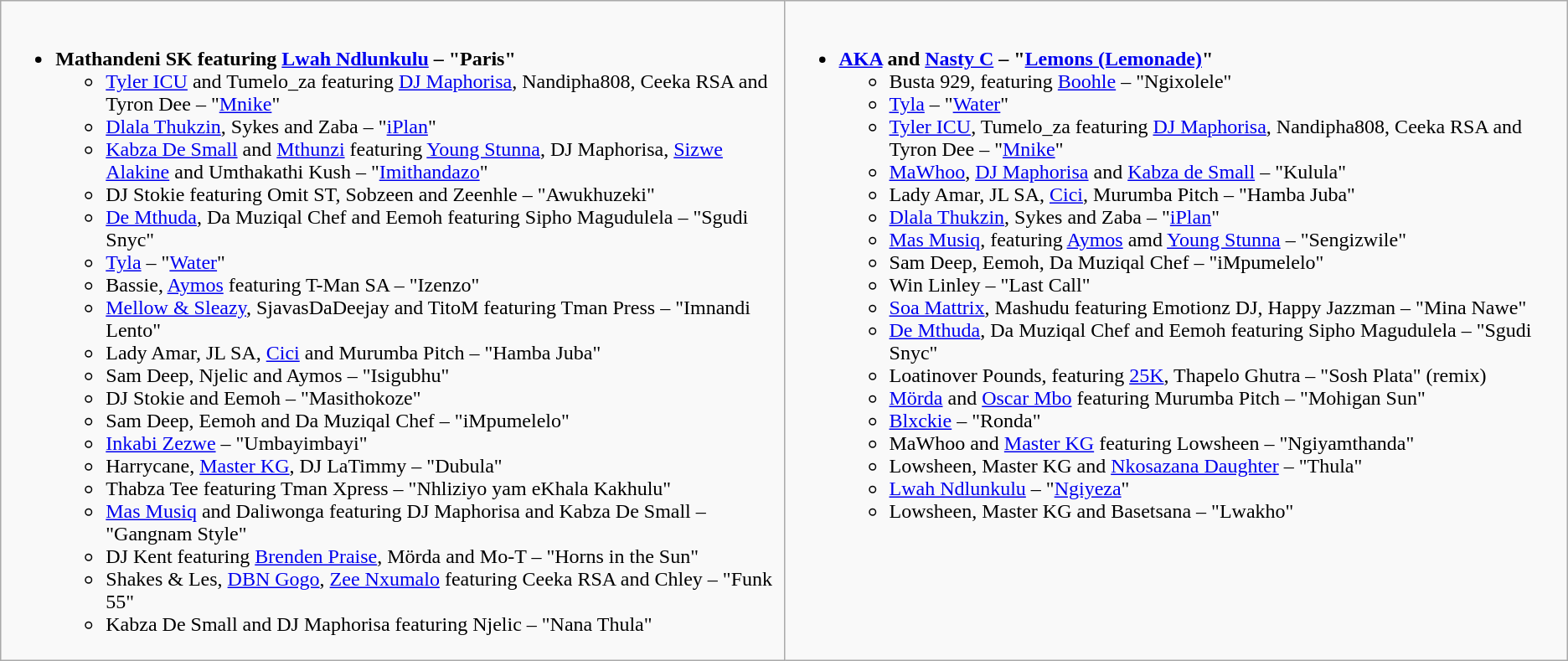<table role="presentation" class="wikitable">
<tr>
<td style="vertical-align:top" width="50%"><br><ul><li><strong>Mathandeni SK featuring <a href='#'>Lwah Ndlunkulu</a> – "Paris"</strong><ul><li><a href='#'>Tyler ICU</a> and Tumelo_za featuring <a href='#'>DJ Maphorisa</a>, Nandipha808, Ceeka RSA and Tyron Dee – "<a href='#'>Mnike</a>"</li><li><a href='#'>Dlala Thukzin</a>, Sykes and Zaba – "<a href='#'>iPlan</a>"</li><li><a href='#'>Kabza De Small</a> and <a href='#'>Mthunzi</a> featuring <a href='#'>Young Stunna</a>, DJ Maphorisa, <a href='#'>Sizwe Alakine</a> and Umthakathi Kush – "<a href='#'>Imithandazo</a>"</li><li>DJ Stokie featuring Omit ST, Sobzeen and Zeenhle – "Awukhuzeki"</li><li><a href='#'>De Mthuda</a>, Da Muziqal Chef and Eemoh featuring Sipho Magudulela – "Sgudi Snyc"</li><li><a href='#'>Tyla</a> – "<a href='#'>Water</a>"</li><li>Bassie, <a href='#'>Aymos</a> featuring T-Man SA – "Izenzo"</li><li><a href='#'>Mellow & Sleazy</a>, SjavasDaDeejay and TitoM featuring Tman Press – "Imnandi Lento"</li><li>Lady Amar, JL SA, <a href='#'>Cici</a> and Murumba Pitch – "Hamba Juba"</li><li>Sam Deep, Njelic and Aymos – "Isigubhu"</li><li>DJ Stokie and Eemoh – "Masithokoze"</li><li>Sam Deep, Eemoh and Da Muziqal Chef – "iMpumelelo"</li><li><a href='#'>Inkabi Zezwe</a> – "Umbayimbayi"</li><li>Harrycane, <a href='#'>Master KG</a>, DJ LaTimmy – "Dubula"</li><li>Thabza Tee featuring Tman Xpress – "Nhliziyo yam eKhala Kakhulu"</li><li><a href='#'>Mas Musiq</a> and Daliwonga featuring DJ Maphorisa and Kabza De Small – "Gangnam Style"</li><li>DJ Kent featuring  <a href='#'>Brenden Praise</a>, Mörda and Mo-T – "Horns in the Sun"</li><li>Shakes & Les, <a href='#'>DBN Gogo</a>, <a href='#'>Zee Nxumalo</a> featuring Ceeka RSA and Chley – "Funk 55"</li><li>Kabza De Small and DJ Maphorisa featuring Njelic – "Nana Thula"</li></ul></li></ul></td>
<td style="vertical-align:top" width="50%"><br><ul><li><strong><a href='#'>AKA</a> and <a href='#'>Nasty C</a> – "<a href='#'>Lemons (Lemonade)</a>"</strong><ul><li>Busta 929, featuring <a href='#'>Boohle</a> – "Ngixolele"</li><li><a href='#'>Tyla</a> – "<a href='#'>Water</a>"</li><li><a href='#'>Tyler ICU</a>, Tumelo_za featuring <a href='#'>DJ Maphorisa</a>, Nandipha808, Ceeka RSA and Tyron Dee – "<a href='#'>Mnike</a>"</li><li><a href='#'>MaWhoo</a>, <a href='#'>DJ Maphorisa</a> and <a href='#'>Kabza de Small</a> – "Kulula"</li><li>Lady Amar, JL SA, <a href='#'>Cici</a>, Murumba Pitch – "Hamba Juba"</li><li><a href='#'>Dlala Thukzin</a>, Sykes and Zaba – "<a href='#'>iPlan</a>"</li><li><a href='#'>Mas Musiq</a>, featuring <a href='#'>Aymos</a> amd <a href='#'>Young Stunna</a> – "Sengizwile"</li><li>Sam Deep, Eemoh, Da Muziqal Chef – "iMpumelelo"</li><li>Win Linley – "Last Call"</li><li><a href='#'>Soa Mattrix</a>, Mashudu featuring Emotionz DJ, Happy Jazzman – "Mina Nawe"</li><li><a href='#'>De Mthuda</a>, Da Muziqal Chef and Eemoh featuring Sipho Magudulela – "Sgudi Snyc"</li><li>Loatinover Pounds, featuring <a href='#'>25K</a>, Thapelo Ghutra – "Sosh Plata" (remix)</li><li><a href='#'>Mörda</a> and <a href='#'>Oscar Mbo</a> featuring Murumba Pitch – "Mohigan Sun"</li><li><a href='#'>Blxckie</a> – "Ronda"</li><li>MaWhoo and <a href='#'>Master KG</a> featuring Lowsheen – "Ngiyamthanda"</li><li>Lowsheen, Master KG and <a href='#'>Nkosazana Daughter</a> – "Thula"</li><li><a href='#'>Lwah Ndlunkulu</a> – "<a href='#'>Ngiyeza</a>"</li><li>Lowsheen, Master KG and Basetsana – "Lwakho"</li></ul></li></ul></td>
</tr>
</table>
